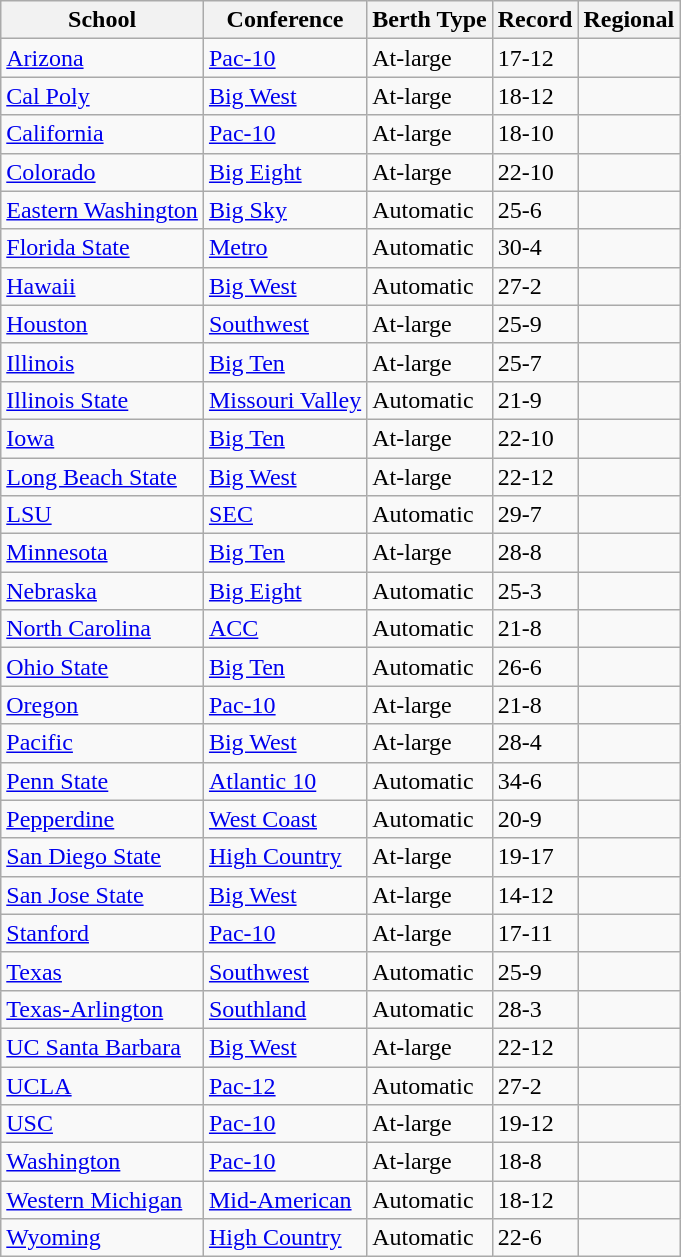<table class="wikitable sortable">
<tr>
<th>School</th>
<th>Conference</th>
<th>Berth Type</th>
<th>Record</th>
<th>Regional</th>
</tr>
<tr>
<td><a href='#'>Arizona</a></td>
<td><a href='#'>Pac-10</a></td>
<td>At-large</td>
<td>17-12</td>
<td></td>
</tr>
<tr>
<td><a href='#'>Cal Poly</a></td>
<td><a href='#'>Big West</a></td>
<td>At-large</td>
<td>18-12</td>
<td></td>
</tr>
<tr>
<td><a href='#'>California</a></td>
<td><a href='#'>Pac-10</a></td>
<td>At-large</td>
<td>18-10</td>
<td></td>
</tr>
<tr>
<td><a href='#'>Colorado</a></td>
<td><a href='#'>Big Eight</a></td>
<td>At-large</td>
<td>22-10</td>
<td></td>
</tr>
<tr>
<td><a href='#'>Eastern Washington</a></td>
<td><a href='#'>Big Sky</a></td>
<td>Automatic</td>
<td>25-6</td>
<td></td>
</tr>
<tr>
<td><a href='#'>Florida State</a></td>
<td><a href='#'>Metro</a></td>
<td>Automatic</td>
<td>30-4</td>
<td></td>
</tr>
<tr>
<td><a href='#'>Hawaii</a></td>
<td><a href='#'>Big West</a></td>
<td>Automatic</td>
<td>27-2</td>
<td></td>
</tr>
<tr>
<td><a href='#'>Houston</a></td>
<td><a href='#'>Southwest</a></td>
<td>At-large</td>
<td>25-9</td>
<td></td>
</tr>
<tr>
<td><a href='#'>Illinois</a></td>
<td><a href='#'>Big Ten</a></td>
<td>At-large</td>
<td>25-7</td>
<td></td>
</tr>
<tr>
<td><a href='#'>Illinois State</a></td>
<td><a href='#'>Missouri Valley</a></td>
<td>Automatic</td>
<td>21-9</td>
<td></td>
</tr>
<tr>
<td><a href='#'>Iowa</a></td>
<td><a href='#'>Big Ten</a></td>
<td>At-large</td>
<td>22-10</td>
<td></td>
</tr>
<tr>
<td><a href='#'>Long Beach State</a></td>
<td><a href='#'>Big West</a></td>
<td>At-large</td>
<td>22-12</td>
<td></td>
</tr>
<tr>
<td><a href='#'>LSU</a></td>
<td><a href='#'>SEC</a></td>
<td>Automatic</td>
<td>29-7</td>
<td></td>
</tr>
<tr>
<td><a href='#'>Minnesota</a></td>
<td><a href='#'>Big Ten</a></td>
<td>At-large</td>
<td>28-8</td>
<td></td>
</tr>
<tr>
<td><a href='#'>Nebraska</a></td>
<td><a href='#'>Big Eight</a></td>
<td>Automatic</td>
<td>25-3</td>
<td></td>
</tr>
<tr>
<td><a href='#'>North Carolina</a></td>
<td><a href='#'>ACC</a></td>
<td>Automatic</td>
<td>21-8</td>
<td></td>
</tr>
<tr>
<td><a href='#'>Ohio State</a></td>
<td><a href='#'>Big Ten</a></td>
<td>Automatic</td>
<td>26-6</td>
<td></td>
</tr>
<tr>
<td><a href='#'>Oregon</a></td>
<td><a href='#'>Pac-10</a></td>
<td>At-large</td>
<td>21-8</td>
<td></td>
</tr>
<tr>
<td><a href='#'>Pacific</a></td>
<td><a href='#'>Big West</a></td>
<td>At-large</td>
<td>28-4</td>
<td></td>
</tr>
<tr>
<td><a href='#'>Penn State</a></td>
<td><a href='#'>Atlantic 10</a></td>
<td>Automatic</td>
<td>34-6</td>
<td></td>
</tr>
<tr>
<td><a href='#'>Pepperdine</a></td>
<td><a href='#'>West Coast</a></td>
<td>Automatic</td>
<td>20-9</td>
<td></td>
</tr>
<tr>
<td><a href='#'>San Diego State</a></td>
<td><a href='#'>High Country</a></td>
<td>At-large</td>
<td>19-17</td>
<td></td>
</tr>
<tr>
<td><a href='#'>San Jose State</a></td>
<td><a href='#'>Big West</a></td>
<td>At-large</td>
<td>14-12</td>
<td></td>
</tr>
<tr>
<td><a href='#'>Stanford</a></td>
<td><a href='#'>Pac-10</a></td>
<td>At-large</td>
<td>17-11</td>
<td></td>
</tr>
<tr>
<td><a href='#'>Texas</a></td>
<td><a href='#'>Southwest</a></td>
<td>Automatic</td>
<td>25-9</td>
<td></td>
</tr>
<tr>
<td><a href='#'>Texas-Arlington</a></td>
<td><a href='#'>Southland</a></td>
<td>Automatic</td>
<td>28-3</td>
<td></td>
</tr>
<tr>
<td><a href='#'>UC Santa Barbara</a></td>
<td><a href='#'>Big West</a></td>
<td>At-large</td>
<td>22-12</td>
<td></td>
</tr>
<tr>
<td><a href='#'>UCLA</a></td>
<td><a href='#'>Pac-12</a></td>
<td>Automatic</td>
<td>27-2</td>
<td></td>
</tr>
<tr>
<td><a href='#'>USC</a></td>
<td><a href='#'>Pac-10</a></td>
<td>At-large</td>
<td>19-12</td>
<td></td>
</tr>
<tr>
<td><a href='#'>Washington</a></td>
<td><a href='#'>Pac-10</a></td>
<td>At-large</td>
<td>18-8</td>
<td></td>
</tr>
<tr>
<td><a href='#'>Western Michigan</a></td>
<td><a href='#'>Mid-American</a></td>
<td>Automatic</td>
<td>18-12</td>
<td></td>
</tr>
<tr>
<td><a href='#'>Wyoming</a></td>
<td><a href='#'>High Country</a></td>
<td>Automatic</td>
<td>22-6</td>
<td></td>
</tr>
</table>
